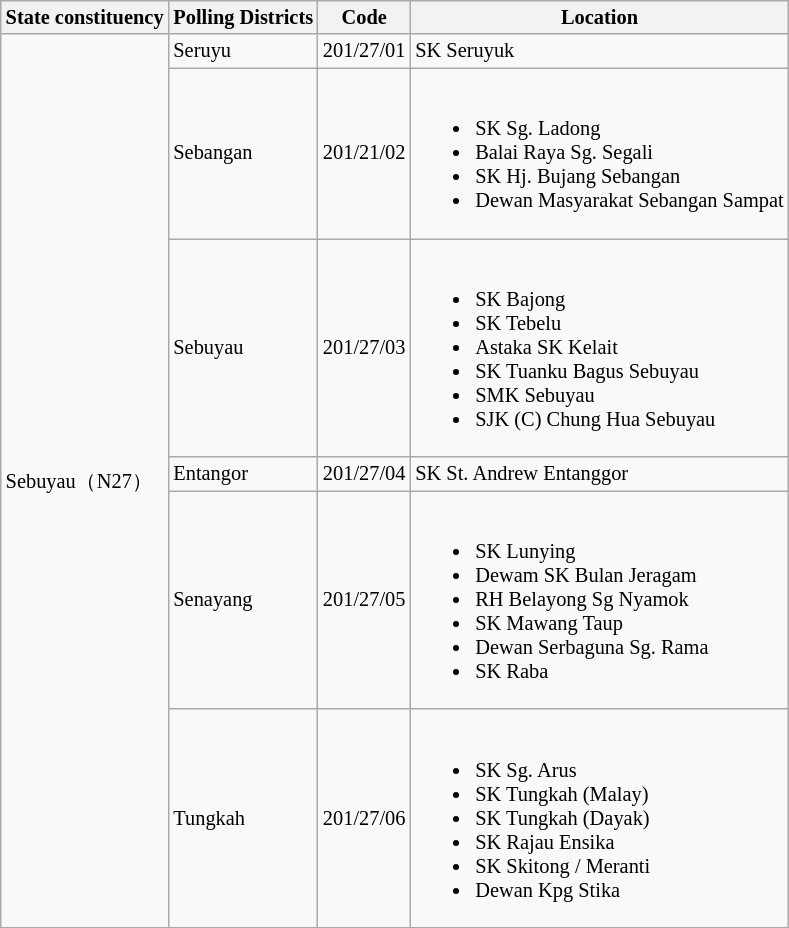<table class="wikitable sortable mw-collapsible" style="white-space:nowrap;font-size:85%">
<tr>
<th>State constituency</th>
<th>Polling Districts</th>
<th>Code</th>
<th>Location</th>
</tr>
<tr>
<td rowspan="6">Sebuyau（N27）</td>
<td>Seruyu</td>
<td>201/27/01</td>
<td>SK Seruyuk</td>
</tr>
<tr>
<td>Sebangan</td>
<td>201/21/02</td>
<td><br><ul><li>SK Sg. Ladong</li><li>Balai Raya Sg. Segali</li><li>SK Hj. Bujang Sebangan</li><li>Dewan Masyarakat Sebangan Sampat</li></ul></td>
</tr>
<tr>
<td>Sebuyau</td>
<td>201/27/03</td>
<td><br><ul><li>SK Bajong</li><li>SK Tebelu</li><li>Astaka SK Kelait</li><li>SK Tuanku Bagus Sebuyau</li><li>SMK Sebuyau</li><li>SJK (C) Chung Hua Sebuyau</li></ul></td>
</tr>
<tr>
<td>Entangor</td>
<td>201/27/04</td>
<td>SK St. Andrew Entanggor</td>
</tr>
<tr>
<td>Senayang</td>
<td>201/27/05</td>
<td><br><ul><li>SK Lunying</li><li>Dewam SK Bulan Jeragam</li><li>RH Belayong Sg Nyamok</li><li>SK Mawang Taup</li><li>Dewan Serbaguna Sg. Rama</li><li>SK Raba</li></ul></td>
</tr>
<tr>
<td>Tungkah</td>
<td>201/27/06</td>
<td><br><ul><li>SK Sg. Arus</li><li>SK Tungkah (Malay)</li><li>SK Tungkah (Dayak)</li><li>SK Rajau Ensika</li><li>SK Skitong / Meranti</li><li>Dewan Kpg Stika</li></ul></td>
</tr>
</table>
